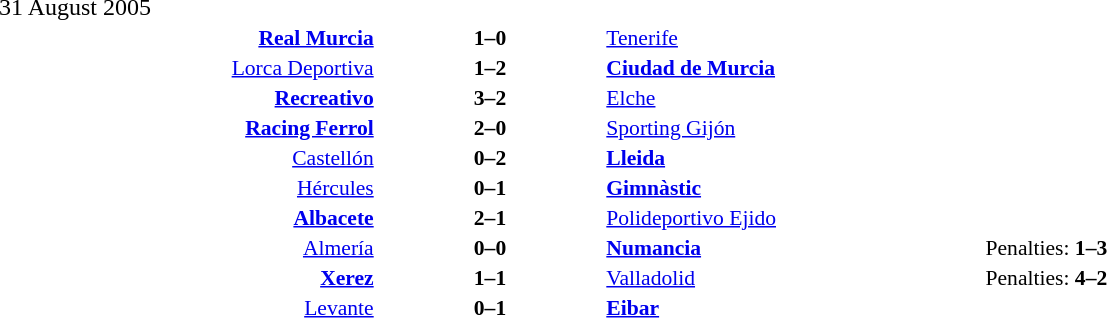<table width=100% cellspacing=1>
<tr>
<th width=20%></th>
<th width=12%></th>
<th width=20%></th>
<th></th>
</tr>
<tr>
<td>31 August 2005</td>
</tr>
<tr style=font-size:90%>
<td align=right><strong><a href='#'>Real Murcia</a></strong></td>
<td align=center><strong>1–0</strong></td>
<td><a href='#'>Tenerife</a></td>
</tr>
<tr style=font-size:90%>
<td align=right><a href='#'>Lorca Deportiva</a></td>
<td align=center><strong>1–2</strong></td>
<td><strong><a href='#'>Ciudad de Murcia</a></strong></td>
</tr>
<tr style=font-size:90%>
<td align=right><strong><a href='#'>Recreativo</a></strong></td>
<td align=center><strong>3–2</strong></td>
<td><a href='#'>Elche</a></td>
</tr>
<tr style=font-size:90%>
<td align=right><strong><a href='#'>Racing Ferrol</a></strong></td>
<td align=center><strong>2–0</strong></td>
<td><a href='#'>Sporting Gijón</a></td>
</tr>
<tr style=font-size:90%>
<td align=right><a href='#'>Castellón</a></td>
<td align=center><strong>0–2</strong></td>
<td><strong><a href='#'>Lleida</a></strong></td>
</tr>
<tr style=font-size:90%>
<td align=right><a href='#'>Hércules</a></td>
<td align=center><strong>0–1</strong></td>
<td><strong><a href='#'>Gimnàstic</a></strong></td>
</tr>
<tr style=font-size:90%>
<td align=right><strong><a href='#'>Albacete</a></strong></td>
<td align=center><strong>2–1</strong></td>
<td><a href='#'>Polideportivo Ejido</a></td>
</tr>
<tr style=font-size:90%>
<td align=right><a href='#'>Almería</a></td>
<td align=center><strong>0–0</strong></td>
<td><strong><a href='#'>Numancia</a></strong></td>
<td>Penalties: <strong>1–3</strong></td>
</tr>
<tr style=font-size:90%>
<td align=right><strong><a href='#'>Xerez</a></strong></td>
<td align=center><strong>1–1</strong></td>
<td><a href='#'>Valladolid</a></td>
<td>Penalties: <strong>4–2</strong></td>
</tr>
<tr style=font-size:90%>
<td align=right><a href='#'>Levante</a></td>
<td align=center><strong>0–1</strong></td>
<td><strong><a href='#'>Eibar</a></strong></td>
</tr>
</table>
